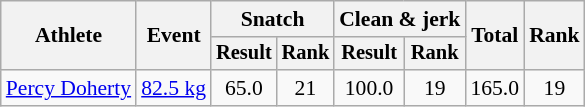<table class="wikitable" style="font-size:90%">
<tr>
<th rowspan="2">Athlete</th>
<th rowspan="2">Event</th>
<th colspan="2">Snatch</th>
<th colspan="2">Clean & jerk</th>
<th rowspan="2">Total</th>
<th rowspan="2">Rank</th>
</tr>
<tr style="font-size:95%">
<th>Result</th>
<th>Rank</th>
<th>Result</th>
<th>Rank</th>
</tr>
<tr align=center>
<td align=left><a href='#'>Percy Doherty</a></td>
<td align=left><a href='#'>82.5 kg</a></td>
<td>65.0</td>
<td>21</td>
<td>100.0</td>
<td>19</td>
<td>165.0</td>
<td>19</td>
</tr>
</table>
